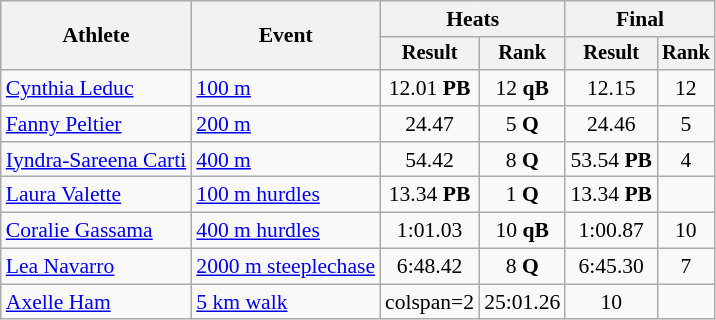<table class="wikitable" style="font-size:90%">
<tr>
<th rowspan=2>Athlete</th>
<th rowspan=2>Event</th>
<th colspan=2>Heats</th>
<th colspan=2>Final</th>
</tr>
<tr style="font-size:95%">
<th>Result</th>
<th>Rank</th>
<th>Result</th>
<th>Rank</th>
</tr>
<tr align=center>
<td align=left><a href='#'>Cynthia Leduc</a></td>
<td align=left><a href='#'>100 m</a></td>
<td>12.01 <strong>PB</strong></td>
<td>12 <strong>qB</strong></td>
<td>12.15</td>
<td>12</td>
</tr>
<tr align=center>
<td align=left><a href='#'>Fanny Peltier</a></td>
<td align=left><a href='#'>200 m</a></td>
<td>24.47</td>
<td>5 <strong>Q</strong></td>
<td>24.46</td>
<td>5</td>
</tr>
<tr align=center>
<td align=left><a href='#'>Iyndra-Sareena Carti</a></td>
<td align=left><a href='#'>400 m</a></td>
<td>54.42</td>
<td>8 <strong>Q</strong></td>
<td>53.54	<strong>PB</strong></td>
<td>4</td>
</tr>
<tr align=center>
<td align=left><a href='#'>Laura Valette</a></td>
<td align=left><a href='#'>100 m hurdles</a></td>
<td>13.34	<strong>PB</strong></td>
<td>1 <strong>Q</strong></td>
<td>13.34	<strong>PB</strong></td>
<td></td>
</tr>
<tr align=center>
<td align=left><a href='#'>Coralie Gassama</a></td>
<td align=left><a href='#'>400 m hurdles</a></td>
<td>1:01.03</td>
<td>10 <strong>qB</strong></td>
<td>1:00.87</td>
<td>10</td>
</tr>
<tr align=center>
<td align=left><a href='#'>Lea Navarro</a></td>
<td align=left><a href='#'>2000 m steeplechase</a></td>
<td>6:48.42</td>
<td>8 <strong>Q</strong></td>
<td>6:45.30</td>
<td>7</td>
</tr>
<tr align=center>
<td align=left><a href='#'>Axelle Ham</a></td>
<td align=left><a href='#'>5 km walk</a></td>
<td>colspan=2 </td>
<td>25:01.26</td>
<td>10</td>
</tr>
</table>
